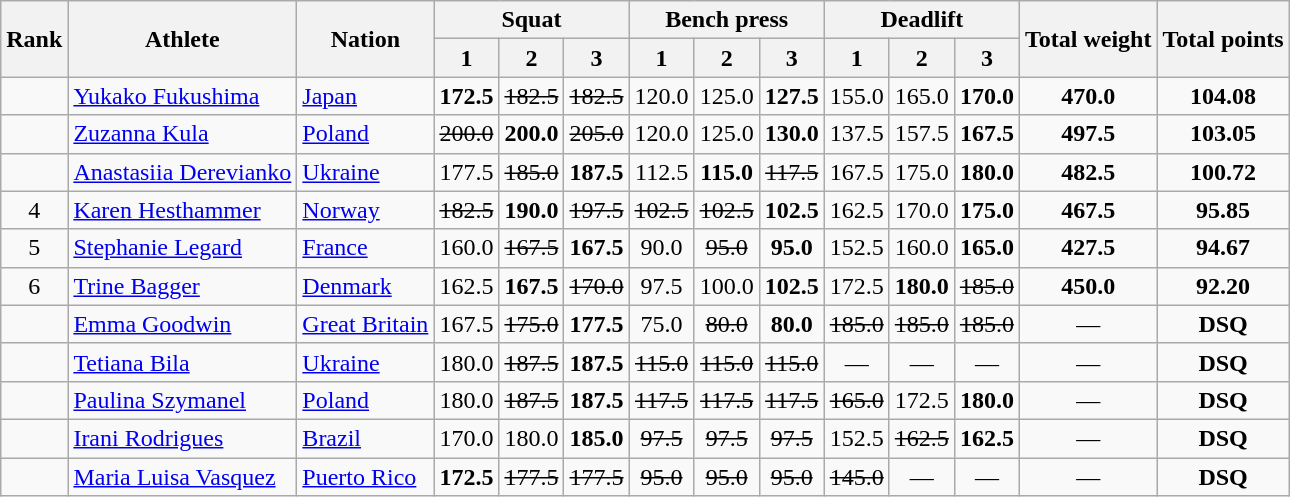<table class="wikitable sortable" style="text-align:center">
<tr>
<th rowspan=2>Rank</th>
<th rowspan=2>Athlete</th>
<th rowspan=2>Nation</th>
<th colspan=3>Squat</th>
<th colspan=3>Bench press</th>
<th colspan=3>Deadlift</th>
<th rowspan=2>Total weight</th>
<th rowspan=2>Total points</th>
</tr>
<tr>
<th>1</th>
<th>2</th>
<th>3</th>
<th>1</th>
<th>2</th>
<th>3</th>
<th>1</th>
<th>2</th>
<th>3</th>
</tr>
<tr>
<td></td>
<td align=left><a href='#'>Yukako Fukushima</a></td>
<td align=left> <a href='#'>Japan</a></td>
<td><strong>172.5</strong></td>
<td><s>182.5</s></td>
<td><s>182.5</s></td>
<td>120.0</td>
<td>125.0</td>
<td><strong>127.5</strong></td>
<td>155.0</td>
<td>165.0</td>
<td><strong>170.0</strong></td>
<td><strong>470.0</strong></td>
<td><strong>104.08</strong></td>
</tr>
<tr>
<td></td>
<td align=left><a href='#'>Zuzanna Kula</a></td>
<td align=left> <a href='#'>Poland</a></td>
<td><s>200.0</s></td>
<td><strong>200.0</strong></td>
<td><s>205.0</s></td>
<td>120.0</td>
<td>125.0</td>
<td><strong>130.0</strong></td>
<td>137.5</td>
<td>157.5</td>
<td><strong>167.5</strong></td>
<td><strong>497.5</strong></td>
<td><strong>103.05</strong></td>
</tr>
<tr>
<td></td>
<td align=left><a href='#'>Anastasiia Derevianko</a></td>
<td align=left> <a href='#'>Ukraine</a></td>
<td>177.5</td>
<td><s>185.0</s></td>
<td><strong>187.5</strong></td>
<td>112.5</td>
<td><strong>115.0</strong></td>
<td><s>117.5</s></td>
<td>167.5</td>
<td>175.0</td>
<td><strong>180.0</strong></td>
<td><strong>482.5</strong></td>
<td><strong>100.72</strong></td>
</tr>
<tr>
<td>4</td>
<td align=left><a href='#'>Karen Hesthammer</a></td>
<td align=left> <a href='#'>Norway</a></td>
<td><s>182.5</s></td>
<td><strong>190.0</strong></td>
<td><s>197.5</s></td>
<td><s>102.5</s></td>
<td><s>102.5</s></td>
<td><strong>102.5</strong></td>
<td>162.5</td>
<td>170.0</td>
<td><strong>175.0</strong></td>
<td><strong>467.5</strong></td>
<td><strong>95.85</strong></td>
</tr>
<tr>
<td>5</td>
<td align=left><a href='#'>Stephanie Legard</a></td>
<td align=left> <a href='#'>France</a></td>
<td>160.0</td>
<td><s>167.5</s></td>
<td><strong>167.5</strong></td>
<td>90.0</td>
<td><s>95.0</s></td>
<td><strong>95.0</strong></td>
<td>152.5</td>
<td>160.0</td>
<td><strong>165.0</strong></td>
<td><strong>427.5</strong></td>
<td><strong>94.67</strong></td>
</tr>
<tr>
<td>6</td>
<td align=left><a href='#'>Trine Bagger</a></td>
<td align=left> <a href='#'>Denmark</a></td>
<td>162.5</td>
<td><strong>167.5</strong></td>
<td><s>170.0</s></td>
<td>97.5</td>
<td>100.0</td>
<td><strong>102.5</strong></td>
<td>172.5</td>
<td><strong>180.0</strong></td>
<td><s>185.0</s></td>
<td><strong>450.0</strong></td>
<td><strong>92.20</strong></td>
</tr>
<tr>
<td></td>
<td align=left><a href='#'>Emma Goodwin</a></td>
<td align=left> <a href='#'>Great Britain</a></td>
<td>167.5</td>
<td><s>175.0</s></td>
<td><strong>177.5</strong></td>
<td>75.0</td>
<td><s>80.0</s></td>
<td><strong>80.0</strong></td>
<td><s>185.0</s></td>
<td><s>185.0</s></td>
<td><s>185.0</s></td>
<td>—</td>
<td><strong>DSQ</strong></td>
</tr>
<tr>
<td></td>
<td align=left><a href='#'>Tetiana Bila</a></td>
<td align=left> <a href='#'>Ukraine</a></td>
<td>180.0</td>
<td><s>187.5</s></td>
<td><strong>187.5</strong></td>
<td><s>115.0</s></td>
<td><s>115.0</s></td>
<td><s>115.0</s></td>
<td>—</td>
<td>—</td>
<td>—</td>
<td>—</td>
<td><strong>DSQ</strong></td>
</tr>
<tr>
<td></td>
<td align=left><a href='#'>Paulina Szymanel</a></td>
<td align=left> <a href='#'>Poland</a></td>
<td>180.0</td>
<td><s>187.5</s></td>
<td><strong>187.5</strong></td>
<td><s>117.5</s></td>
<td><s>117.5</s></td>
<td><s>117.5</s></td>
<td><s>165.0</s></td>
<td>172.5</td>
<td><strong>180.0</strong></td>
<td>—</td>
<td><strong>DSQ</strong></td>
</tr>
<tr>
<td></td>
<td align=left><a href='#'>Irani Rodrigues</a></td>
<td align=left> <a href='#'>Brazil</a></td>
<td>170.0</td>
<td>180.0</td>
<td><strong>185.0</strong></td>
<td><s>97.5</s></td>
<td><s>97.5</s></td>
<td><s>97.5</s></td>
<td>152.5</td>
<td><s>162.5</s></td>
<td><strong>162.5</strong></td>
<td>—</td>
<td><strong>DSQ</strong></td>
</tr>
<tr>
<td></td>
<td align=left><a href='#'>Maria Luisa Vasquez</a></td>
<td align=left> <a href='#'>Puerto Rico</a></td>
<td><strong>172.5</strong></td>
<td><s>177.5</s></td>
<td><s>177.5</s></td>
<td><s>95.0</s></td>
<td><s>95.0</s></td>
<td><s>95.0</s></td>
<td><s>145.0</s></td>
<td>—</td>
<td>—</td>
<td>—</td>
<td><strong>DSQ</strong></td>
</tr>
</table>
